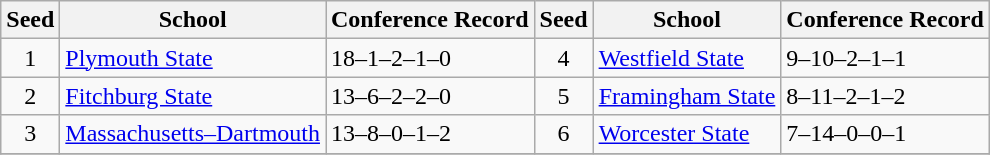<table class="wikitable">
<tr>
<th>Seed</th>
<th>School</th>
<th>Conference Record</th>
<th>Seed</th>
<th>School</th>
<th>Conference Record</th>
</tr>
<tr>
<td align=center>1</td>
<td><a href='#'>Plymouth State</a></td>
<td>18–1–2–1–0</td>
<td align=center>4</td>
<td><a href='#'>Westfield State</a></td>
<td>9–10–2–1–1</td>
</tr>
<tr>
<td align=center>2</td>
<td><a href='#'>Fitchburg State</a></td>
<td>13–6–2–2–0</td>
<td align=center>5</td>
<td><a href='#'>Framingham State</a></td>
<td>8–11–2–1–2</td>
</tr>
<tr>
<td align=center>3</td>
<td><a href='#'>Massachusetts–Dartmouth</a></td>
<td>13–8–0–1–2</td>
<td align=center>6</td>
<td><a href='#'>Worcester State</a></td>
<td>7–14–0–0–1</td>
</tr>
<tr>
</tr>
</table>
